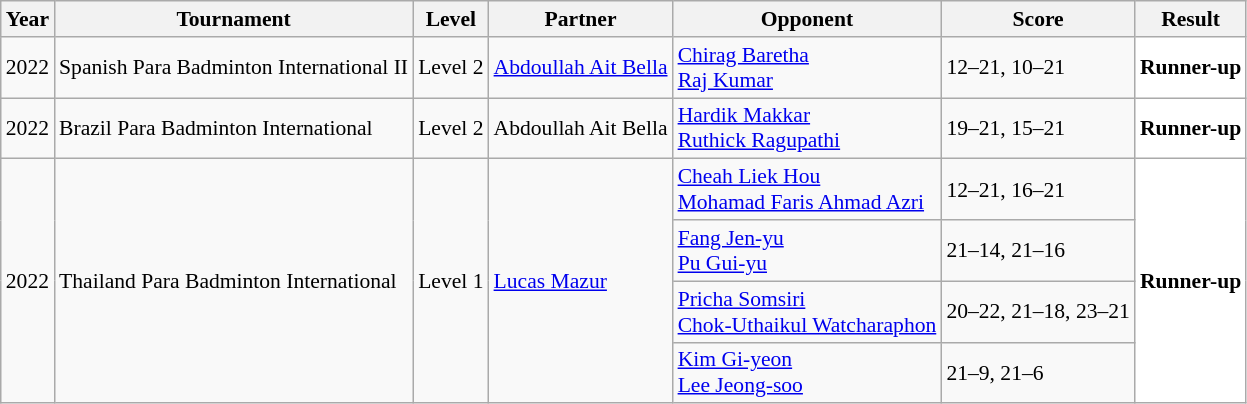<table class="sortable wikitable" style="font-size: 90%;">
<tr>
<th>Year</th>
<th>Tournament</th>
<th>Level</th>
<th>Partner</th>
<th>Opponent</th>
<th>Score</th>
<th>Result</th>
</tr>
<tr>
<td align="center">2022</td>
<td align="left">Spanish Para Badminton International II</td>
<td align="left">Level 2</td>
<td align="left"> <a href='#'>Abdoullah Ait Bella</a></td>
<td align="left"> <a href='#'>Chirag Baretha</a><br> <a href='#'>Raj Kumar</a></td>
<td align="left">12–21, 10–21</td>
<td style="text-align:left; background:white"> <strong>Runner-up</strong></td>
</tr>
<tr>
<td align="center">2022</td>
<td align="left">Brazil Para Badminton International</td>
<td align="left">Level 2</td>
<td align="left"> Abdoullah Ait Bella</td>
<td align="left"> <a href='#'>Hardik Makkar</a><br> <a href='#'>Ruthick Ragupathi</a></td>
<td align="left">19–21, 15–21</td>
<td style="text-align:left; background:white"> <strong>Runner-up</strong></td>
</tr>
<tr>
<td rowspan="4" align="center">2022</td>
<td rowspan="4" align="left">Thailand Para Badminton International</td>
<td rowspan="4" align="left">Level 1</td>
<td rowspan="4" align="left"> <a href='#'>Lucas Mazur</a></td>
<td align="left"> <a href='#'>Cheah Liek Hou</a><br> <a href='#'>Mohamad Faris Ahmad Azri</a></td>
<td align="left">12–21, 16–21</td>
<td rowspan="4" style="text-align:left; background:white"> <strong>Runner-up</strong></td>
</tr>
<tr>
<td align="left"> <a href='#'>Fang Jen-yu</a><br> <a href='#'>Pu Gui-yu</a></td>
<td align="left">21–14, 21–16</td>
</tr>
<tr>
<td align="left"> <a href='#'>Pricha Somsiri</a><br> <a href='#'>Chok-Uthaikul Watcharaphon</a></td>
<td align="left">20–22, 21–18, 23–21</td>
</tr>
<tr>
<td align="left"> <a href='#'>Kim Gi-yeon</a><br> <a href='#'>Lee Jeong-soo</a></td>
<td align="left">21–9, 21–6</td>
</tr>
</table>
